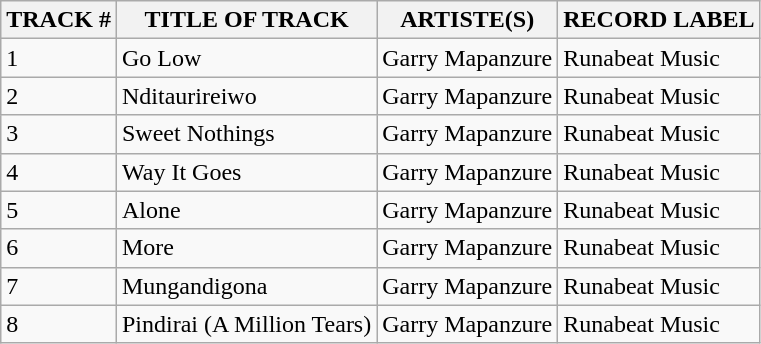<table class="wikitable sortable mw-collapsible">
<tr>
<th>TRACK #</th>
<th>TITLE OF TRACK</th>
<th>ARTISTE(S)</th>
<th>RECORD LABEL</th>
</tr>
<tr>
<td>1</td>
<td>Go Low</td>
<td>Garry Mapanzure</td>
<td>Runabeat Music</td>
</tr>
<tr>
<td>2</td>
<td>Nditaurireiwo</td>
<td>Garry Mapanzure</td>
<td>Runabeat Music</td>
</tr>
<tr>
<td>3</td>
<td>Sweet Nothings</td>
<td>Garry Mapanzure</td>
<td>Runabeat Music</td>
</tr>
<tr>
<td>4</td>
<td>Way It Goes</td>
<td>Garry Mapanzure</td>
<td>Runabeat Music</td>
</tr>
<tr>
<td>5</td>
<td>Alone</td>
<td>Garry Mapanzure</td>
<td>Runabeat Music</td>
</tr>
<tr>
<td>6</td>
<td>More</td>
<td>Garry Mapanzure</td>
<td>Runabeat Music</td>
</tr>
<tr>
<td>7</td>
<td>Mungandigona</td>
<td>Garry Mapanzure</td>
<td>Runabeat Music</td>
</tr>
<tr>
<td>8</td>
<td>Pindirai (A Million Tears)</td>
<td>Garry Mapanzure</td>
<td>Runabeat Music</td>
</tr>
</table>
